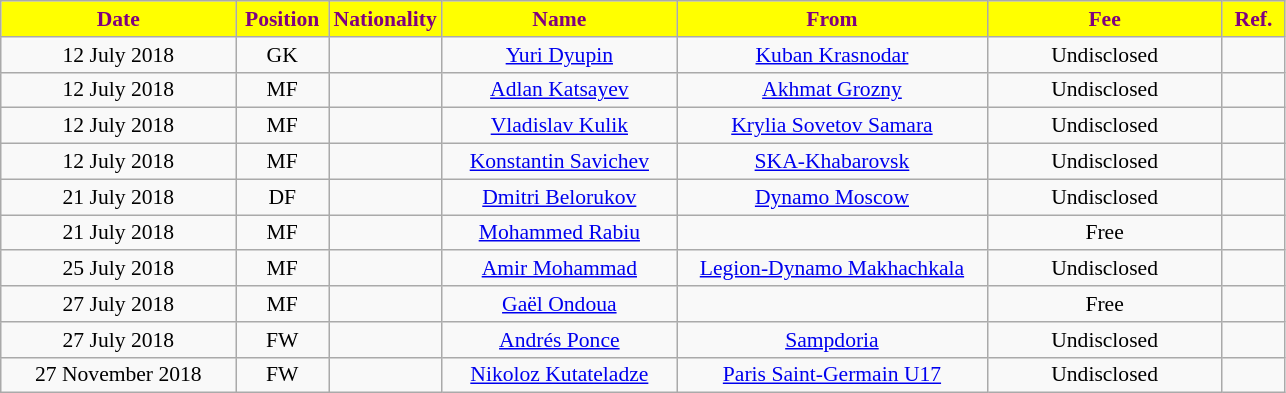<table class="wikitable"  style="text-align:center; font-size:90%; ">
<tr>
<th style="background:#ffff00; color:purple; width:150px;">Date</th>
<th style="background:#ffff00; color:purple; width:55px;">Position</th>
<th style="background:#ffff00; color:purple; width:55px;">Nationality</th>
<th style="background:#ffff00; color:purple; width:150px;">Name</th>
<th style="background:#ffff00; color:purple; width:200px;">From</th>
<th style="background:#ffff00; color:purple; width:150px;">Fee</th>
<th style="background:#ffff00; color:purple; width:35px;">Ref.</th>
</tr>
<tr>
<td>12 July 2018</td>
<td>GK</td>
<td></td>
<td><a href='#'>Yuri Dyupin</a></td>
<td><a href='#'>Kuban Krasnodar</a></td>
<td>Undisclosed</td>
<td></td>
</tr>
<tr>
<td>12 July 2018</td>
<td>MF</td>
<td></td>
<td><a href='#'>Adlan Katsayev</a></td>
<td><a href='#'>Akhmat Grozny</a></td>
<td>Undisclosed</td>
<td></td>
</tr>
<tr>
<td>12 July 2018</td>
<td>MF</td>
<td></td>
<td><a href='#'>Vladislav Kulik</a></td>
<td><a href='#'>Krylia Sovetov Samara</a></td>
<td>Undisclosed</td>
<td></td>
</tr>
<tr>
<td>12 July 2018</td>
<td>MF</td>
<td></td>
<td><a href='#'>Konstantin Savichev</a></td>
<td><a href='#'>SKA-Khabarovsk</a></td>
<td>Undisclosed</td>
<td></td>
</tr>
<tr>
<td>21 July 2018</td>
<td>DF</td>
<td></td>
<td><a href='#'>Dmitri Belorukov</a></td>
<td><a href='#'>Dynamo Moscow</a></td>
<td>Undisclosed</td>
<td></td>
</tr>
<tr>
<td>21 July 2018</td>
<td>MF</td>
<td></td>
<td><a href='#'>Mohammed Rabiu</a></td>
<td></td>
<td>Free</td>
<td></td>
</tr>
<tr>
<td>25 July 2018</td>
<td>MF</td>
<td></td>
<td><a href='#'>Amir Mohammad</a></td>
<td><a href='#'>Legion-Dynamo Makhachkala</a></td>
<td>Undisclosed</td>
<td></td>
</tr>
<tr>
<td>27 July 2018</td>
<td>MF</td>
<td></td>
<td><a href='#'>Gaël Ondoua</a></td>
<td></td>
<td>Free</td>
<td></td>
</tr>
<tr>
<td>27 July 2018</td>
<td>FW</td>
<td></td>
<td><a href='#'>Andrés Ponce</a></td>
<td><a href='#'>Sampdoria</a></td>
<td>Undisclosed</td>
<td></td>
</tr>
<tr>
<td>27 November 2018</td>
<td>FW</td>
<td></td>
<td><a href='#'>Nikoloz Kutateladze</a></td>
<td><a href='#'>Paris Saint-Germain U17</a></td>
<td>Undisclosed</td>
<td></td>
</tr>
</table>
